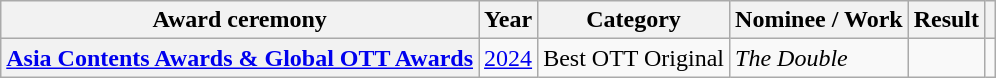<table class="wikitable plainrowheaders sortable">
<tr>
<th scope="col">Award ceremony</th>
<th scope="col">Year</th>
<th scope="col">Category</th>
<th scope="col">Nominee / Work</th>
<th scope="col">Result</th>
<th class="unsortable" scope="col"></th>
</tr>
<tr>
<th rowspan="1" scope="row"><a href='#'>Asia Contents Awards & Global OTT Awards</a></th>
<td rowspan="1" style="text-align:center"><a href='#'>2024</a></td>
<td>Best OTT Original</td>
<td><em>The Double</em></td>
<td></td>
<td rowspan="1" style="text-align:center"></td>
</tr>
</table>
